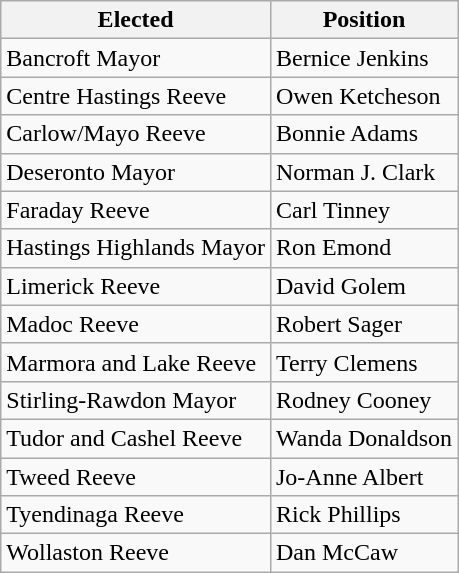<table class="wikitable">
<tr>
<th>Elected</th>
<th>Position</th>
</tr>
<tr>
<td>Bancroft Mayor</td>
<td>Bernice Jenkins</td>
</tr>
<tr>
<td>Centre Hastings Reeve</td>
<td>Owen Ketcheson</td>
</tr>
<tr>
<td>Carlow/Mayo Reeve</td>
<td>Bonnie Adams</td>
</tr>
<tr>
<td>Deseronto Mayor</td>
<td>Norman J. Clark</td>
</tr>
<tr>
<td>Faraday Reeve</td>
<td>Carl Tinney</td>
</tr>
<tr>
<td>Hastings Highlands Mayor</td>
<td>Ron Emond</td>
</tr>
<tr>
<td>Limerick Reeve</td>
<td>David Golem</td>
</tr>
<tr>
<td>Madoc Reeve</td>
<td>Robert Sager</td>
</tr>
<tr>
<td>Marmora and Lake Reeve</td>
<td>Terry Clemens</td>
</tr>
<tr>
<td>Stirling-Rawdon Mayor</td>
<td>Rodney Cooney</td>
</tr>
<tr>
<td>Tudor and Cashel Reeve</td>
<td>Wanda Donaldson</td>
</tr>
<tr>
<td>Tweed Reeve</td>
<td>Jo-Anne Albert</td>
</tr>
<tr>
<td>Tyendinaga Reeve</td>
<td>Rick Phillips</td>
</tr>
<tr>
<td>Wollaston Reeve</td>
<td>Dan McCaw</td>
</tr>
</table>
